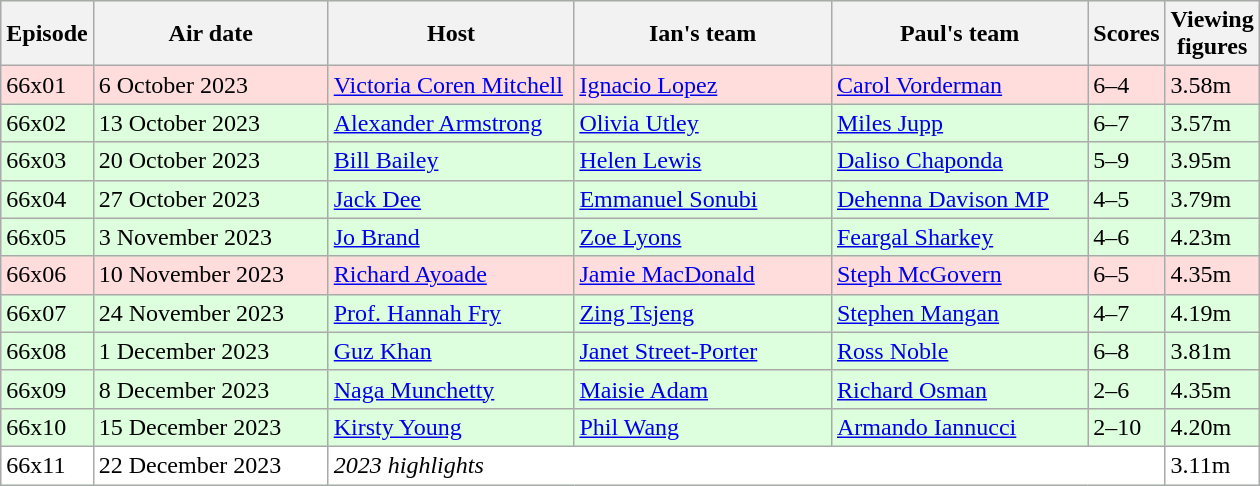<table class="wikitable"  style="width:840px; background:#dfd;">
<tr>
<th style="width:5%;">Episode</th>
<th style="width:21%;">Air date</th>
<th style="width:22%;">Host</th>
<th style="width:23%;">Ian's team</th>
<th style="width:23%;">Paul's team</th>
<th style="width:5%;">Scores</th>
<th style="width:120%;">Viewing figures</th>
</tr>
<tr style="background:#fdd;">
<td>66x01</td>
<td>6 October 2023</td>
<td><a href='#'>Victoria Coren Mitchell</a></td>
<td><a href='#'>Ignacio Lopez</a></td>
<td><a href='#'>Carol Vorderman</a></td>
<td>6–4</td>
<td>3.58m</td>
</tr>
<tr>
<td>66x02</td>
<td>13 October 2023</td>
<td><a href='#'>Alexander Armstrong</a></td>
<td><a href='#'>Olivia Utley</a></td>
<td><a href='#'>Miles Jupp</a></td>
<td>6–7</td>
<td>3.57m</td>
</tr>
<tr>
<td>66x03</td>
<td>20 October 2023</td>
<td><a href='#'>Bill Bailey</a></td>
<td><a href='#'>Helen Lewis</a></td>
<td><a href='#'>Daliso Chaponda</a></td>
<td>5–9</td>
<td>3.95m</td>
</tr>
<tr>
<td>66x04</td>
<td>27 October 2023</td>
<td><a href='#'>Jack Dee</a></td>
<td><a href='#'>Emmanuel Sonubi</a></td>
<td><a href='#'>Dehenna Davison MP</a></td>
<td>4–5</td>
<td>3.79m</td>
</tr>
<tr>
<td>66x05</td>
<td>3 November 2023</td>
<td><a href='#'>Jo Brand</a></td>
<td><a href='#'>Zoe Lyons</a></td>
<td><a href='#'>Feargal Sharkey</a></td>
<td>4–6</td>
<td>4.23m</td>
</tr>
<tr style="background:#fdd;">
<td>66x06</td>
<td>10 November 2023</td>
<td><a href='#'>Richard Ayoade</a></td>
<td><a href='#'>Jamie MacDonald</a></td>
<td><a href='#'>Steph McGovern</a></td>
<td>6–5</td>
<td>4.35m</td>
</tr>
<tr>
<td>66x07</td>
<td>24 November 2023</td>
<td><a href='#'>Prof. Hannah Fry</a></td>
<td><a href='#'>Zing Tsjeng</a></td>
<td><a href='#'>Stephen Mangan</a></td>
<td>4–7</td>
<td>4.19m</td>
</tr>
<tr>
<td>66x08</td>
<td>1 December 2023</td>
<td><a href='#'>Guz Khan</a></td>
<td><a href='#'>Janet Street-Porter</a></td>
<td><a href='#'>Ross Noble</a></td>
<td>6–8</td>
<td>3.81m</td>
</tr>
<tr>
<td>66x09</td>
<td>8 December 2023</td>
<td><a href='#'>Naga Munchetty</a></td>
<td><a href='#'>Maisie Adam</a></td>
<td><a href='#'>Richard Osman</a></td>
<td>2–6</td>
<td>4.35m</td>
</tr>
<tr>
<td>66x10</td>
<td>15 December 2023</td>
<td><a href='#'>Kirsty Young</a></td>
<td><a href='#'>Phil Wang</a></td>
<td><a href='#'>Armando Iannucci</a></td>
<td>2–10</td>
<td>4.20m</td>
</tr>
<tr style="background:#fff;">
<td>66x11</td>
<td>22 December 2023</td>
<td colspan="4"><em>2023 highlights</em></td>
<td>3.11m</td>
</tr>
</table>
